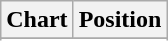<table class="wikitable">
<tr>
<th>Chart</th>
<th>Position</th>
</tr>
<tr>
</tr>
<tr>
</tr>
</table>
